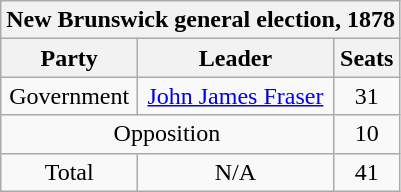<table class="wikitable" style="text-align:center">
<tr>
<th colspan=3>New Brunswick general election, 1878</th>
</tr>
<tr>
<th>Party</th>
<th>Leader</th>
<th>Seats</th>
</tr>
<tr>
<td>Government</td>
<td><a href='#'>John James Fraser</a></td>
<td>31</td>
</tr>
<tr>
<td colspan=2>Opposition</td>
<td>10</td>
</tr>
<tr>
<td>Total</td>
<td>N/A</td>
<td>41</td>
</tr>
</table>
